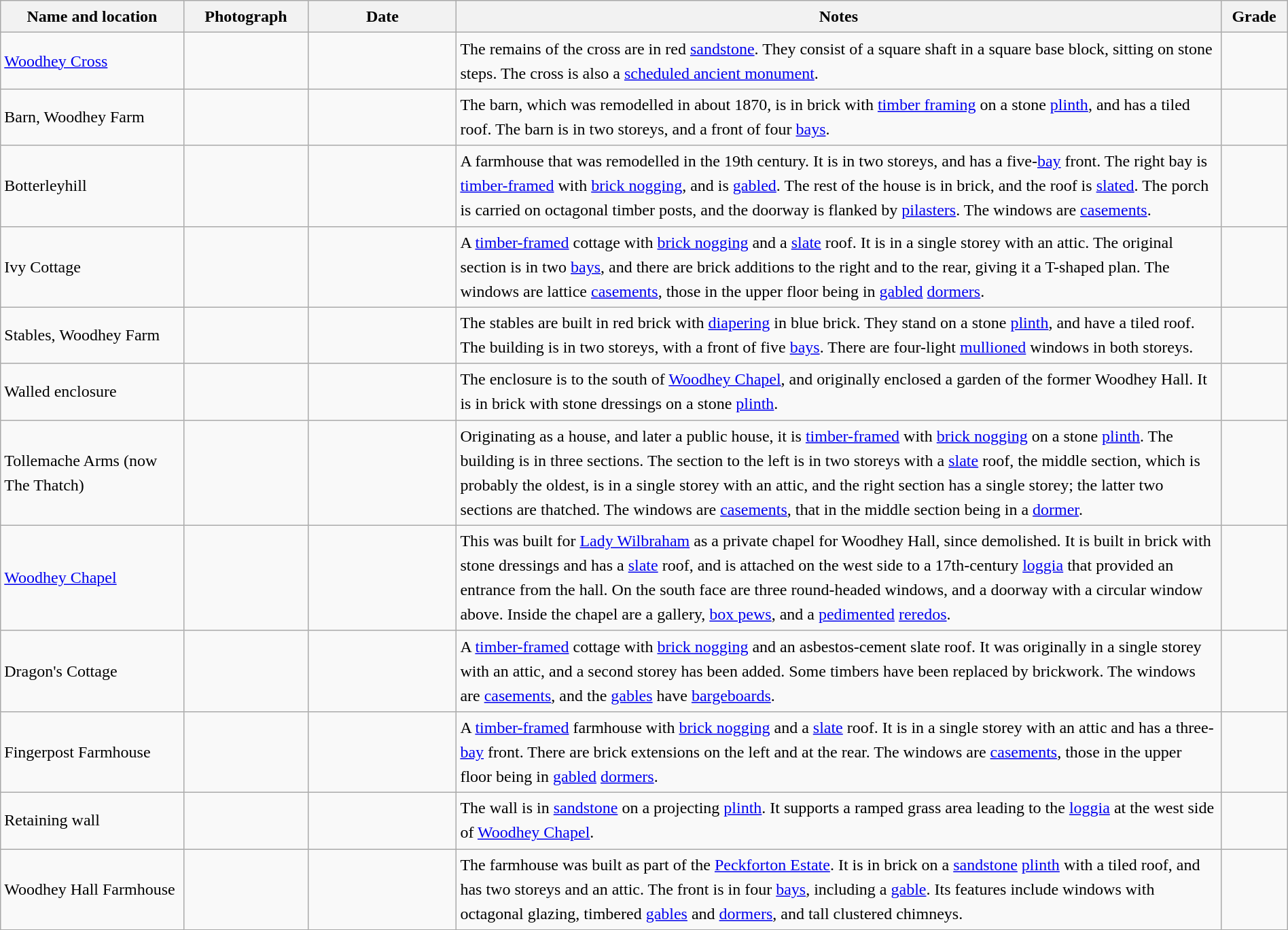<table class="wikitable sortable plainrowheaders" style="width:100%;border:0px;text-align:left;line-height:150%;">
<tr>
<th scope="col"  style="width:150px">Name and location</th>
<th scope="col"  style="width:100px" class="unsortable">Photograph</th>
<th scope="col"  style="width:120px">Date</th>
<th scope="col"  style="width:650px" class="unsortable">Notes</th>
<th scope="col"  style="width:50px">Grade</th>
</tr>
<tr>
<td><a href='#'>Woodhey Cross</a><br><small></small></td>
<td></td>
<td align="center"></td>
<td>The remains of the cross are in red <a href='#'>sandstone</a>.  They consist of a square shaft in a square base block, sitting on stone steps.  The cross is also a <a href='#'>scheduled ancient monument</a>.</td>
<td align="center" ></td>
</tr>
<tr>
<td>Barn, Woodhey Farm<br><small></small></td>
<td></td>
<td align="center"></td>
<td>The barn, which was remodelled in about 1870, is in brick with <a href='#'>timber framing</a> on a stone <a href='#'>plinth</a>, and has a tiled roof.  The barn is in two storeys, and a front of four <a href='#'>bays</a>.</td>
<td align="center" ></td>
</tr>
<tr>
<td>Botterleyhill<br><small></small></td>
<td></td>
<td align="center"></td>
<td>A farmhouse that was remodelled in the 19th century.  It is in two storeys, and has a five-<a href='#'>bay</a> front.  The right bay is <a href='#'>timber-framed</a> with <a href='#'>brick nogging</a>, and is <a href='#'>gabled</a>.  The rest of the house is in brick, and the roof is <a href='#'>slated</a>.  The porch is carried on octagonal timber posts, and the doorway is flanked by <a href='#'>pilasters</a>.  The windows are <a href='#'>casements</a>.</td>
<td align="center" ></td>
</tr>
<tr>
<td>Ivy Cottage<br><small></small></td>
<td></td>
<td align="center"></td>
<td>A <a href='#'>timber-framed</a> cottage with <a href='#'>brick nogging</a> and a <a href='#'>slate</a> roof. It is in a single storey with an attic.  The original section is in two <a href='#'>bays</a>, and there are brick additions to the right and to the rear, giving it a T-shaped plan.  The windows are lattice <a href='#'>casements</a>, those in the upper floor being in <a href='#'>gabled</a> <a href='#'>dormers</a>.</td>
<td align="center" ></td>
</tr>
<tr>
<td>Stables, Woodhey Farm<br><small></small></td>
<td></td>
<td align="center"></td>
<td>The stables are built in red brick with <a href='#'>diapering</a> in blue brick.  They stand on a stone <a href='#'>plinth</a>, and have a tiled roof.  The building is in two storeys, with a front of five <a href='#'>bays</a>.  There are four-light <a href='#'>mullioned</a> windows in both storeys.</td>
<td align="center" ></td>
</tr>
<tr>
<td>Walled enclosure<br><small></small></td>
<td></td>
<td align="center"></td>
<td>The enclosure is to the south of <a href='#'>Woodhey Chapel</a>, and originally enclosed a garden of the former Woodhey Hall.  It is in brick with stone dressings on a stone <a href='#'>plinth</a>.</td>
<td align="center" ></td>
</tr>
<tr>
<td>Tollemache Arms (now The Thatch)<br><small></small></td>
<td></td>
<td align="center"></td>
<td>Originating as a house, and later a public house, it is <a href='#'>timber-framed</a> with <a href='#'>brick nogging</a> on a stone <a href='#'>plinth</a>.  The building is in three sections.  The section to the left is in two storeys with a <a href='#'>slate</a> roof, the middle section, which is probably the oldest, is in a single storey with an attic, and the right section has a single storey; the latter two sections are thatched.  The windows are <a href='#'>casements</a>, that in the middle section being in a <a href='#'>dormer</a>.</td>
<td align="center" ></td>
</tr>
<tr>
<td><a href='#'>Woodhey Chapel</a><br><small></small></td>
<td></td>
<td align="center"></td>
<td>This was built for <a href='#'>Lady Wilbraham</a> as a private chapel for Woodhey Hall, since demolished.  It is built in brick with stone dressings and has a <a href='#'>slate</a> roof, and is attached on the west side to a 17th-century <a href='#'>loggia</a> that provided an entrance from the hall.  On the south face are three round-headed windows, and a doorway with a circular window above.  Inside the chapel are a gallery, <a href='#'>box pews</a>, and a <a href='#'>pedimented</a> <a href='#'>reredos</a>.</td>
<td align="center" ></td>
</tr>
<tr>
<td>Dragon's Cottage<br><small></small></td>
<td></td>
<td align="center"></td>
<td>A <a href='#'>timber-framed</a> cottage with <a href='#'>brick nogging</a> and an asbestos-cement slate roof.  It was originally in a single storey with an attic, and a second storey has been added. Some timbers have been replaced by brickwork.  The windows are <a href='#'>casements</a>, and the <a href='#'>gables</a> have <a href='#'>bargeboards</a>.</td>
<td align="center" ></td>
</tr>
<tr>
<td>Fingerpost Farmhouse<br><small></small></td>
<td></td>
<td align="center"></td>
<td>A <a href='#'>timber-framed</a> farmhouse with <a href='#'>brick nogging</a> and a <a href='#'>slate</a> roof.  It is in a single storey with an attic and has a three-<a href='#'>bay</a> front.  There are brick extensions on the left and at the rear.  The windows are <a href='#'>casements</a>, those in the upper floor being in <a href='#'>gabled</a> <a href='#'>dormers</a>.</td>
<td align="center" ></td>
</tr>
<tr>
<td>Retaining wall<br><small></small></td>
<td></td>
<td align="center"></td>
<td>The wall is in <a href='#'>sandstone</a> on a projecting <a href='#'>plinth</a>.  It supports a ramped grass area leading to the <a href='#'>loggia</a> at the west side of <a href='#'>Woodhey Chapel</a>.</td>
<td align="center" ></td>
</tr>
<tr>
<td>Woodhey Hall Farmhouse<br><small></small></td>
<td></td>
<td align="center"></td>
<td>The farmhouse was built as part of the <a href='#'>Peckforton Estate</a>.  It is in brick on a <a href='#'>sandstone</a> <a href='#'>plinth</a> with a tiled roof, and has two storeys and an attic.  The front is in four <a href='#'>bays</a>, including a <a href='#'>gable</a>.  Its features include windows with octagonal glazing, timbered <a href='#'>gables</a> and <a href='#'>dormers</a>, and tall clustered chimneys.</td>
<td align="center" ></td>
</tr>
<tr>
</tr>
</table>
